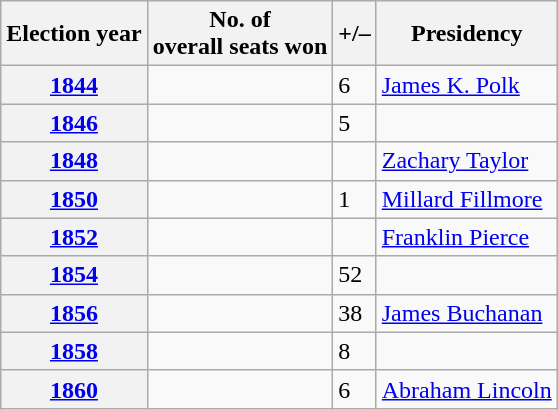<table class=wikitable>
<tr>
<th>Election year</th>
<th>No. of<br>overall seats won</th>
<th>+/–</th>
<th>Presidency</th>
</tr>
<tr>
<th><a href='#'>1844</a></th>
<td></td>
<td> 6</td>
<td><a href='#'>James K. Polk</a></td>
</tr>
<tr>
<th><a href='#'>1846</a></th>
<td></td>
<td> 5</td>
</tr>
<tr>
<th><a href='#'>1848</a></th>
<td></td>
<td></td>
<td><a href='#'>Zachary Taylor</a></td>
</tr>
<tr>
<th><a href='#'>1850</a></th>
<td></td>
<td> 1</td>
<td><a href='#'>Millard Fillmore</a></td>
</tr>
<tr>
<th><a href='#'>1852</a></th>
<td></td>
<td></td>
<td><a href='#'>Franklin Pierce</a></td>
</tr>
<tr>
<th><a href='#'>1854</a></th>
<td></td>
<td> 52</td>
</tr>
<tr>
<th><a href='#'>1856</a></th>
<td></td>
<td> 38</td>
<td><a href='#'>James Buchanan</a></td>
</tr>
<tr>
<th><a href='#'>1858</a></th>
<td></td>
<td> 8</td>
</tr>
<tr>
<th><a href='#'>1860</a></th>
<td></td>
<td> 6</td>
<td><a href='#'>Abraham Lincoln</a></td>
</tr>
</table>
